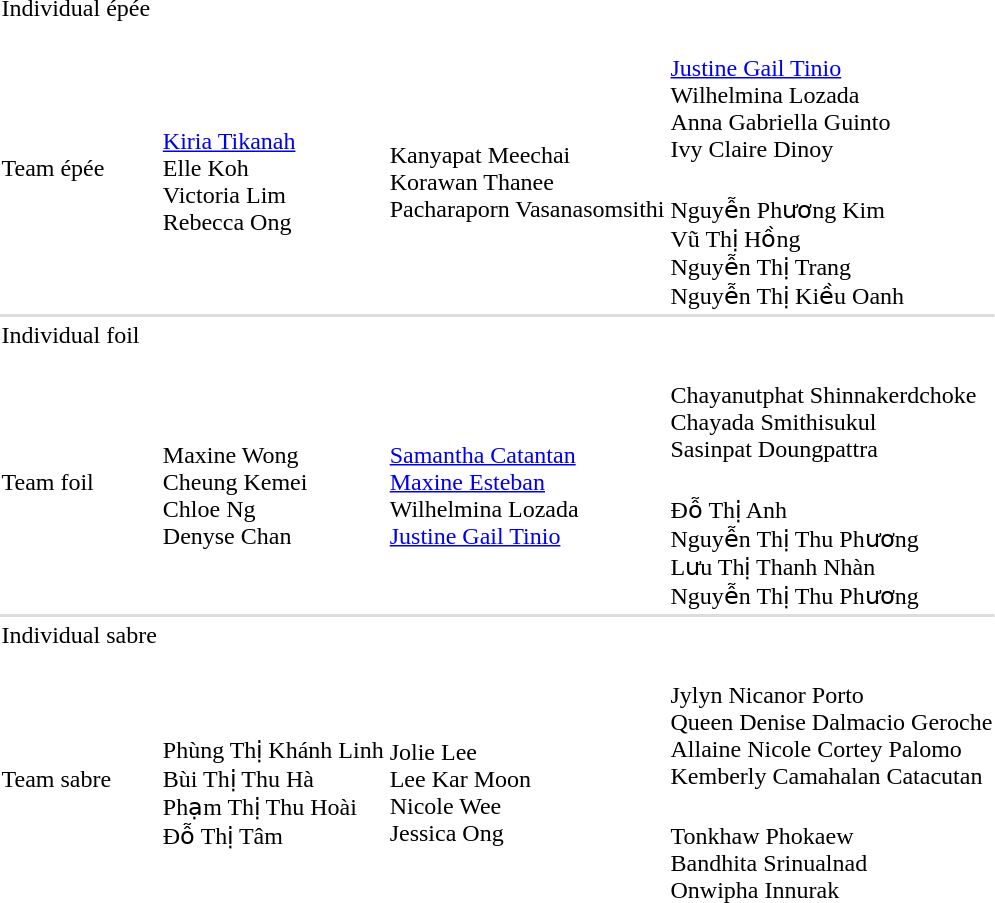<table>
<tr>
<td rowspan=2>Individual épée</td>
<td rowspan=2></td>
<td rowspan=2></td>
<td></td>
</tr>
<tr>
<td></td>
</tr>
<tr>
<td rowspan=2>Team épée</td>
<td rowspan=2><br><a href='#'>Kiria Tikanah</a><br>Elle Koh<br>Victoria Lim<br>Rebecca Ong</td>
<td rowspan=2><br>Kanyapat Meechai<br>Korawan Thanee<br>Pacharaporn Vasanasomsithi</td>
<td><br><a href='#'>Justine Gail Tinio</a><br>Wilhelmina Lozada<br>Anna Gabriella Guinto<br>Ivy Claire Dinoy</td>
</tr>
<tr>
<td><br>Nguyễn Phương Kim<br>Vũ Thị Hồng<br>Nguyễn Thị Trang<br>Nguyễn Thị Kiều Oanh</td>
</tr>
<tr>
<td colspan="7" style="background:#dddddd;"></td>
</tr>
<tr>
<td rowspan=2>Individual foil</td>
<td rowspan=2></td>
<td rowspan=2></td>
<td></td>
</tr>
<tr>
<td></td>
</tr>
<tr>
<td rowspan=2>Team foil</td>
<td rowspan=2><br>Maxine Wong <br> Cheung Kemei <br> Chloe Ng <br> Denyse Chan</td>
<td rowspan=2><br><a href='#'>Samantha Catantan</a> <br><a href='#'>Maxine Esteban</a> <br> Wilhelmina Lozada <br><a href='#'>Justine Gail Tinio</a></td>
<td><br>Chayanutphat Shinnakerdchoke <br>Chayada Smithisukul <br>Sasinpat Doungpattra</td>
</tr>
<tr>
<td><br>Đỗ Thị Anh<br>Nguyễn Thị Thu Phương<br>Lưu Thị Thanh Nhàn<br>Nguyễn Thị Thu Phương</td>
</tr>
<tr>
<td colspan="7" style="background:#dddddd;"></td>
</tr>
<tr>
<td rowspan=2>Individual sabre</td>
<td rowspan=2></td>
<td rowspan=2></td>
<td></td>
</tr>
<tr>
<td></td>
</tr>
<tr>
<td rowspan=2>Team sabre</td>
<td rowspan=2><br>Phùng Thị Khánh Linh<br>Bùi Thị Thu Hà<br>Phạm Thị Thu Hoài<br>Đỗ Thị Tâm</td>
<td rowspan=2><br>Jolie Lee <br> Lee Kar Moon <br> Nicole Wee <br> Jessica Ong</td>
<td><br>Jylyn Nicanor Porto<br>Queen Denise Dalmacio Geroche<br>Allaine Nicole Cortey Palomo<br>Kemberly Camahalan Catacutan</td>
</tr>
<tr>
<td><br>Tonkhaw Phokaew<br>Bandhita Srinualnad<br>Onwipha Innurak</td>
</tr>
</table>
